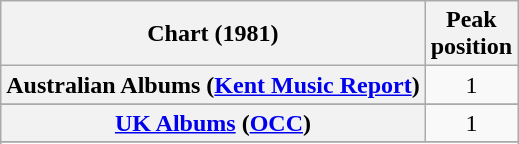<table class="wikitable sortable plainrowheaders" style="text-align:center">
<tr>
<th scope="col">Chart (1981)</th>
<th scope="col">Peak<br>position</th>
</tr>
<tr>
<th scope="row">Australian Albums (<a href='#'>Kent Music Report</a>)</th>
<td>1</td>
</tr>
<tr>
</tr>
<tr>
</tr>
<tr>
</tr>
<tr>
</tr>
<tr>
</tr>
<tr>
<th scope="row"><a href='#'>UK Albums</a> (<a href='#'>OCC</a>)</th>
<td>1</td>
</tr>
<tr>
</tr>
<tr>
</tr>
</table>
